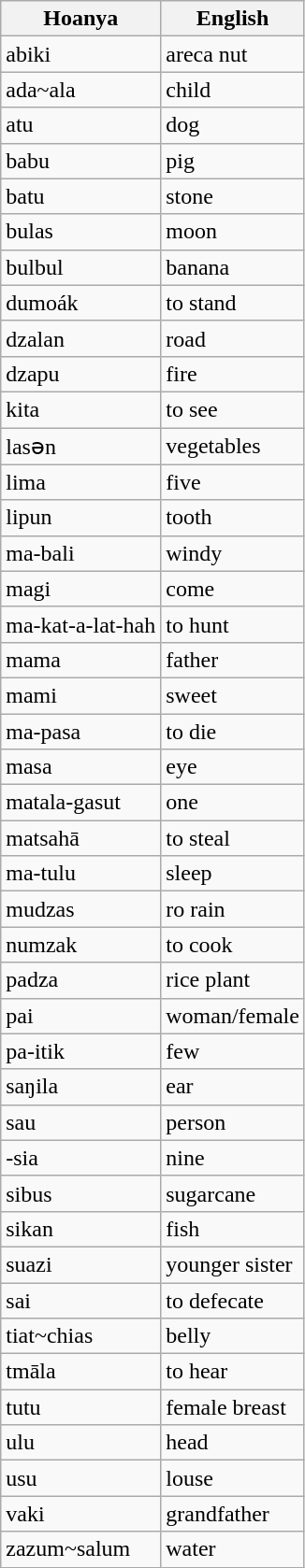<table class="wikitable">
<tr>
<th>Hoanya</th>
<th>English</th>
</tr>
<tr>
<td>abiki</td>
<td>areca nut</td>
</tr>
<tr>
<td>ada~ala</td>
<td>child</td>
</tr>
<tr>
<td>atu</td>
<td>dog</td>
</tr>
<tr>
<td>babu</td>
<td>pig</td>
</tr>
<tr>
<td>batu</td>
<td>stone</td>
</tr>
<tr>
<td>bulas</td>
<td>moon</td>
</tr>
<tr>
<td>bulbul</td>
<td>banana</td>
</tr>
<tr>
<td>dumoák</td>
<td>to stand</td>
</tr>
<tr>
<td>dzalan</td>
<td>road</td>
</tr>
<tr>
<td>dzapu</td>
<td>fire</td>
</tr>
<tr>
<td>k<am>ita</td>
<td>to see</td>
</tr>
<tr>
<td>lasən</td>
<td>vegetables</td>
</tr>
<tr>
<td>lima</td>
<td>five</td>
</tr>
<tr>
<td>lipun</td>
<td>tooth</td>
</tr>
<tr>
<td>ma-bali</td>
<td>windy</td>
</tr>
<tr>
<td>magi</td>
<td>come</td>
</tr>
<tr>
<td>ma-kat-a-lat-hah</td>
<td>to hunt</td>
</tr>
<tr>
<td>mama</td>
<td>father</td>
</tr>
<tr>
<td>mami</td>
<td>sweet</td>
</tr>
<tr>
<td>ma-pasa</td>
<td>to die</td>
</tr>
<tr>
<td>masa</td>
<td>eye</td>
</tr>
<tr>
<td>matala-gasut</td>
<td>one</td>
</tr>
<tr>
<td>matsahā</td>
<td>to steal</td>
</tr>
<tr>
<td>ma-tulu</td>
<td>sleep</td>
</tr>
<tr>
<td>mudzas</td>
<td>ro rain</td>
</tr>
<tr>
<td>numzak</td>
<td>to cook</td>
</tr>
<tr>
<td>padza</td>
<td>rice plant</td>
</tr>
<tr>
<td>pai</td>
<td>woman/female</td>
</tr>
<tr>
<td>pa-itik</td>
<td>few</td>
</tr>
<tr>
<td>saŋila</td>
<td>ear</td>
</tr>
<tr>
<td>sau</td>
<td>person</td>
</tr>
<tr>
<td>-sia</td>
<td>nine</td>
</tr>
<tr>
<td>sibus</td>
<td>sugarcane</td>
</tr>
<tr>
<td>sikan</td>
<td>fish</td>
</tr>
<tr>
<td>suazi</td>
<td>younger sister</td>
</tr>
<tr>
<td>s<um>ai</td>
<td>to defecate</td>
</tr>
<tr>
<td>tiat~chias</td>
<td>belly</td>
</tr>
<tr>
<td>t<um>māla</td>
<td>to hear</td>
</tr>
<tr>
<td>tutu</td>
<td>female breast</td>
</tr>
<tr>
<td>ulu</td>
<td>head</td>
</tr>
<tr>
<td>usu</td>
<td>louse</td>
</tr>
<tr>
<td>vaki</td>
<td>grandfather</td>
</tr>
<tr>
<td>zazum~salum</td>
<td>water</td>
</tr>
</table>
